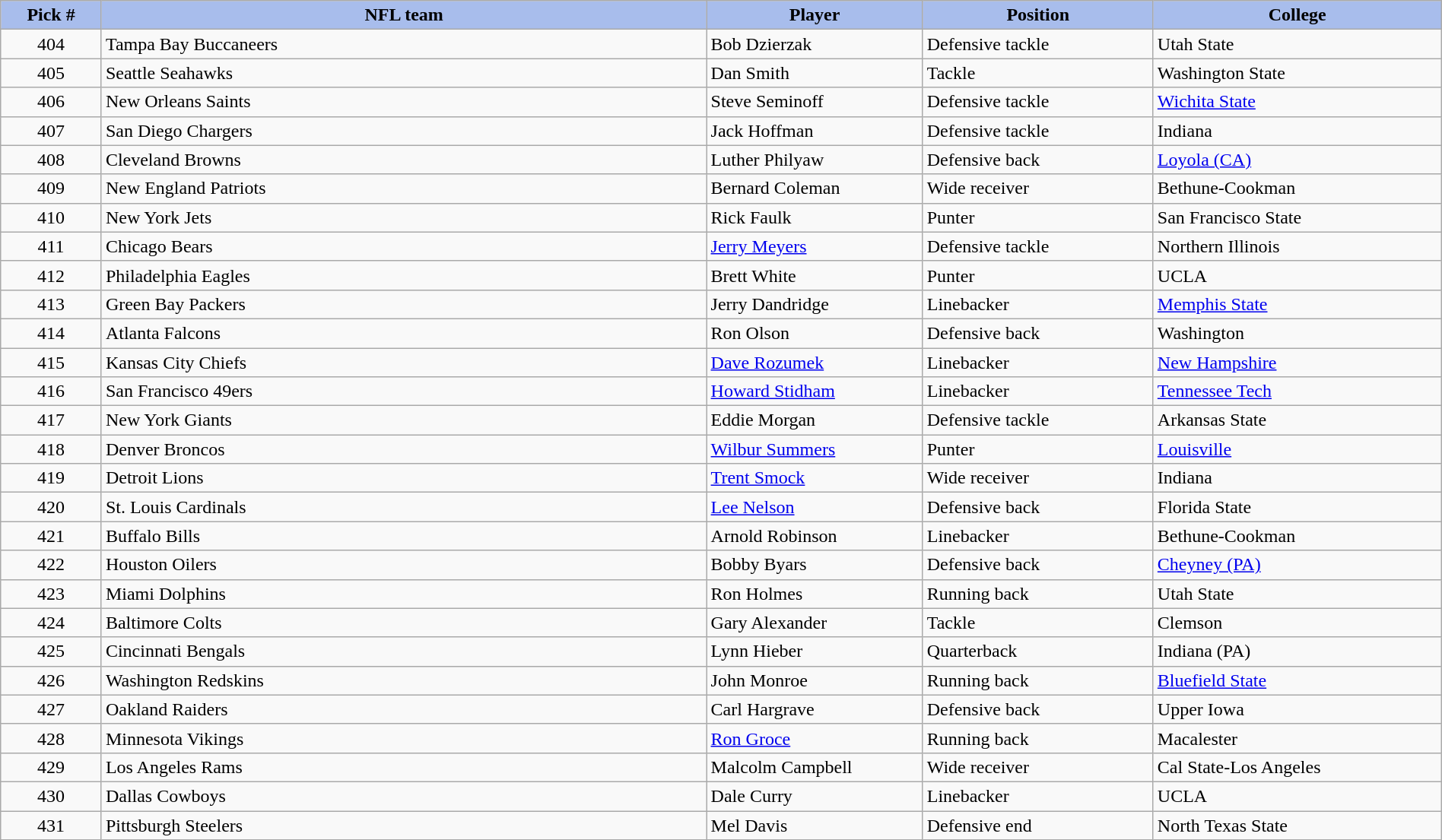<table class="wikitable sortable sortable" style="width: 100%">
<tr>
<th style="background:#a8bdec; width:7%;">Pick #</th>
<th style="width:42%; background:#a8bdec;">NFL team</th>
<th style="width:15%; background:#a8bdec;">Player</th>
<th style="width:16%; background:#a8bdec;">Position</th>
<th style="width:20%; background:#a8bdec;">College</th>
</tr>
<tr>
<td align=center>404</td>
<td>Tampa Bay Buccaneers</td>
<td>Bob Dzierzak</td>
<td>Defensive tackle</td>
<td>Utah State</td>
</tr>
<tr>
<td align=center>405</td>
<td>Seattle Seahawks</td>
<td>Dan Smith</td>
<td>Tackle</td>
<td>Washington State</td>
</tr>
<tr>
<td align=center>406</td>
<td>New Orleans Saints</td>
<td>Steve Seminoff</td>
<td>Defensive tackle</td>
<td><a href='#'>Wichita State</a></td>
</tr>
<tr>
<td align=center>407</td>
<td>San Diego Chargers</td>
<td>Jack Hoffman</td>
<td>Defensive tackle</td>
<td>Indiana</td>
</tr>
<tr>
<td align=center>408</td>
<td>Cleveland Browns</td>
<td>Luther Philyaw</td>
<td>Defensive back</td>
<td><a href='#'>Loyola (CA)</a></td>
</tr>
<tr>
<td align=center>409</td>
<td>New England Patriots</td>
<td>Bernard Coleman</td>
<td>Wide receiver</td>
<td>Bethune-Cookman</td>
</tr>
<tr>
<td align=center>410</td>
<td>New York Jets</td>
<td>Rick Faulk</td>
<td>Punter</td>
<td>San Francisco State</td>
</tr>
<tr>
<td align=center>411</td>
<td>Chicago Bears</td>
<td><a href='#'>Jerry Meyers</a></td>
<td>Defensive tackle</td>
<td>Northern Illinois</td>
</tr>
<tr>
<td align=center>412</td>
<td>Philadelphia Eagles</td>
<td>Brett White</td>
<td>Punter</td>
<td>UCLA</td>
</tr>
<tr>
<td align=center>413</td>
<td>Green Bay Packers</td>
<td>Jerry Dandridge</td>
<td>Linebacker</td>
<td><a href='#'>Memphis State</a></td>
</tr>
<tr>
<td align=center>414</td>
<td>Atlanta Falcons</td>
<td>Ron Olson</td>
<td>Defensive back</td>
<td>Washington</td>
</tr>
<tr>
<td align=center>415</td>
<td>Kansas City Chiefs</td>
<td><a href='#'>Dave Rozumek</a></td>
<td>Linebacker</td>
<td><a href='#'>New Hampshire</a></td>
</tr>
<tr>
<td align=center>416</td>
<td>San Francisco 49ers</td>
<td><a href='#'>Howard Stidham</a></td>
<td>Linebacker</td>
<td><a href='#'>Tennessee Tech</a></td>
</tr>
<tr>
<td align=center>417</td>
<td>New York Giants</td>
<td>Eddie Morgan</td>
<td>Defensive tackle</td>
<td>Arkansas State</td>
</tr>
<tr>
<td align=center>418</td>
<td>Denver Broncos</td>
<td><a href='#'>Wilbur Summers</a></td>
<td>Punter</td>
<td><a href='#'>Louisville</a></td>
</tr>
<tr>
<td align=center>419</td>
<td>Detroit Lions</td>
<td><a href='#'>Trent Smock</a></td>
<td>Wide receiver</td>
<td>Indiana</td>
</tr>
<tr>
<td align=center>420</td>
<td>St. Louis Cardinals</td>
<td><a href='#'>Lee Nelson</a></td>
<td>Defensive back</td>
<td>Florida State</td>
</tr>
<tr>
<td align=center>421</td>
<td>Buffalo Bills</td>
<td>Arnold Robinson</td>
<td>Linebacker</td>
<td>Bethune-Cookman</td>
</tr>
<tr>
<td align=center>422</td>
<td>Houston Oilers</td>
<td>Bobby Byars</td>
<td>Defensive back</td>
<td><a href='#'>Cheyney (PA)</a></td>
</tr>
<tr>
<td align=center>423</td>
<td>Miami Dolphins</td>
<td>Ron Holmes</td>
<td>Running back</td>
<td>Utah State</td>
</tr>
<tr>
<td align=center>424</td>
<td>Baltimore Colts</td>
<td>Gary Alexander</td>
<td>Tackle</td>
<td>Clemson</td>
</tr>
<tr>
<td align=center>425</td>
<td>Cincinnati Bengals</td>
<td>Lynn Hieber</td>
<td>Quarterback</td>
<td>Indiana (PA)</td>
</tr>
<tr>
<td align=center>426</td>
<td>Washington Redskins</td>
<td>John Monroe</td>
<td>Running back</td>
<td><a href='#'>Bluefield State</a></td>
</tr>
<tr>
<td align=center>427</td>
<td>Oakland Raiders</td>
<td>Carl Hargrave</td>
<td>Defensive back</td>
<td>Upper Iowa</td>
</tr>
<tr>
<td align=center>428</td>
<td>Minnesota Vikings</td>
<td><a href='#'>Ron Groce</a></td>
<td>Running back</td>
<td>Macalester</td>
</tr>
<tr>
<td align=center>429</td>
<td>Los Angeles Rams</td>
<td>Malcolm Campbell</td>
<td>Wide receiver</td>
<td>Cal State-Los Angeles</td>
</tr>
<tr>
<td align=center>430</td>
<td>Dallas Cowboys</td>
<td>Dale Curry</td>
<td>Linebacker</td>
<td>UCLA</td>
</tr>
<tr>
<td align=center>431</td>
<td>Pittsburgh Steelers</td>
<td>Mel Davis</td>
<td>Defensive end</td>
<td>North Texas State</td>
</tr>
</table>
